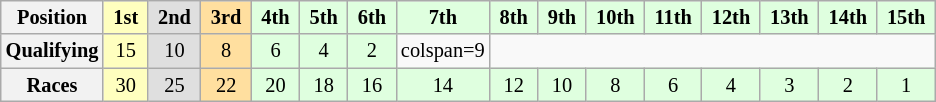<table class="wikitable" style="font-size:85%; text-align:center">
<tr>
<th>Position</th>
<td style="background:#ffffbf;"> <strong>1st</strong> </td>
<td style="background:#dfdfdf;"> <strong>2nd</strong> </td>
<td style="background:#ffdf9f;"> <strong>3rd</strong> </td>
<td style="background:#dfffdf;"> <strong>4th</strong> </td>
<td style="background:#dfffdf;"> <strong>5th</strong> </td>
<td style="background:#dfffdf;"> <strong>6th</strong> </td>
<td style="background:#dfffdf;"> <strong>7th</strong> </td>
<td style="background:#dfffdf;"> <strong>8th</strong> </td>
<td style="background:#dfffdf;"> <strong>9th</strong> </td>
<td style="background:#dfffdf;"> <strong>10th</strong> </td>
<td style="background:#dfffdf;"> <strong>11th</strong> </td>
<td style="background:#dfffdf;"> <strong>12th</strong> </td>
<td style="background:#dfffdf;"> <strong>13th</strong> </td>
<td style="background:#dfffdf;"> <strong>14th</strong> </td>
<td style="background:#dfffdf;"> <strong>15th</strong> </td>
</tr>
<tr>
<th>Qualifying</th>
<td style="background:#ffffbf;">15</td>
<td style="background:#dfdfdf;">10</td>
<td style="background:#ffdf9f;">8</td>
<td style="background:#dfffdf;">6</td>
<td style="background:#dfffdf;">4</td>
<td style="background:#dfffdf;">2</td>
<td>colspan=9 </td>
</tr>
<tr>
<th>Races</th>
<td style="background:#ffffbf;">30</td>
<td style="background:#dfdfdf;">25</td>
<td style="background:#ffdf9f;">22</td>
<td style="background:#dfffdf;">20</td>
<td style="background:#dfffdf;">18</td>
<td style="background:#dfffdf;">16</td>
<td style="background:#dfffdf;">14</td>
<td style="background:#dfffdf;">12</td>
<td style="background:#dfffdf;">10</td>
<td style="background:#dfffdf;">8</td>
<td style="background:#dfffdf;">6</td>
<td style="background:#dfffdf;">4</td>
<td style="background:#dfffdf;">3</td>
<td style="background:#dfffdf;">2</td>
<td style="background:#dfffdf;">1</td>
</tr>
</table>
